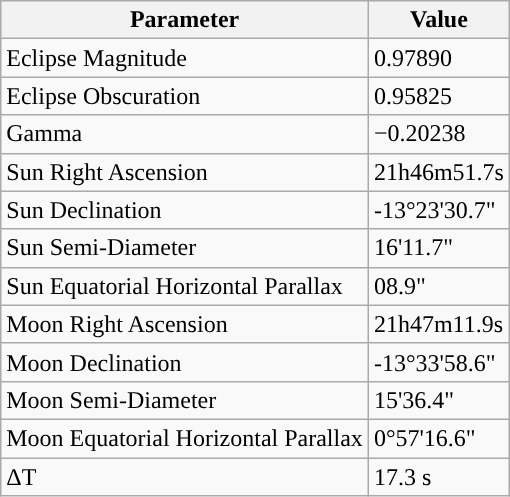<table class="wikitable">
<tr>
<th>Parameter</th>
<th>Value</th>
</tr>
<tr>
<td>Eclipse Magnitude</td>
<td>0.97890</td>
</tr>
<tr>
<td>Eclipse Obscuration</td>
<td>0.95825</td>
</tr>
<tr>
<td>Gamma</td>
<td>−0.20238</td>
</tr>
<tr>
<td>Sun Right Ascension</td>
<td>21h46m51.7s</td>
</tr>
<tr>
<td>Sun Declination</td>
<td>-13°23'30.7"</td>
</tr>
<tr>
<td>Sun Semi-Diameter</td>
<td>16'11.7"</td>
</tr>
<tr>
<td>Sun Equatorial Horizontal Parallax</td>
<td>08.9"</td>
</tr>
<tr>
<td>Moon Right Ascension</td>
<td>21h47m11.9s</td>
</tr>
<tr>
<td>Moon Declination</td>
<td>-13°33'58.6"</td>
</tr>
<tr>
<td>Moon Semi-Diameter</td>
<td>15'36.4"</td>
</tr>
<tr>
<td>Moon Equatorial Horizontal Parallax</td>
<td>0°57'16.6"</td>
</tr>
<tr>
<td>ΔT</td>
<td>17.3 s</td>
</tr>
</table>
